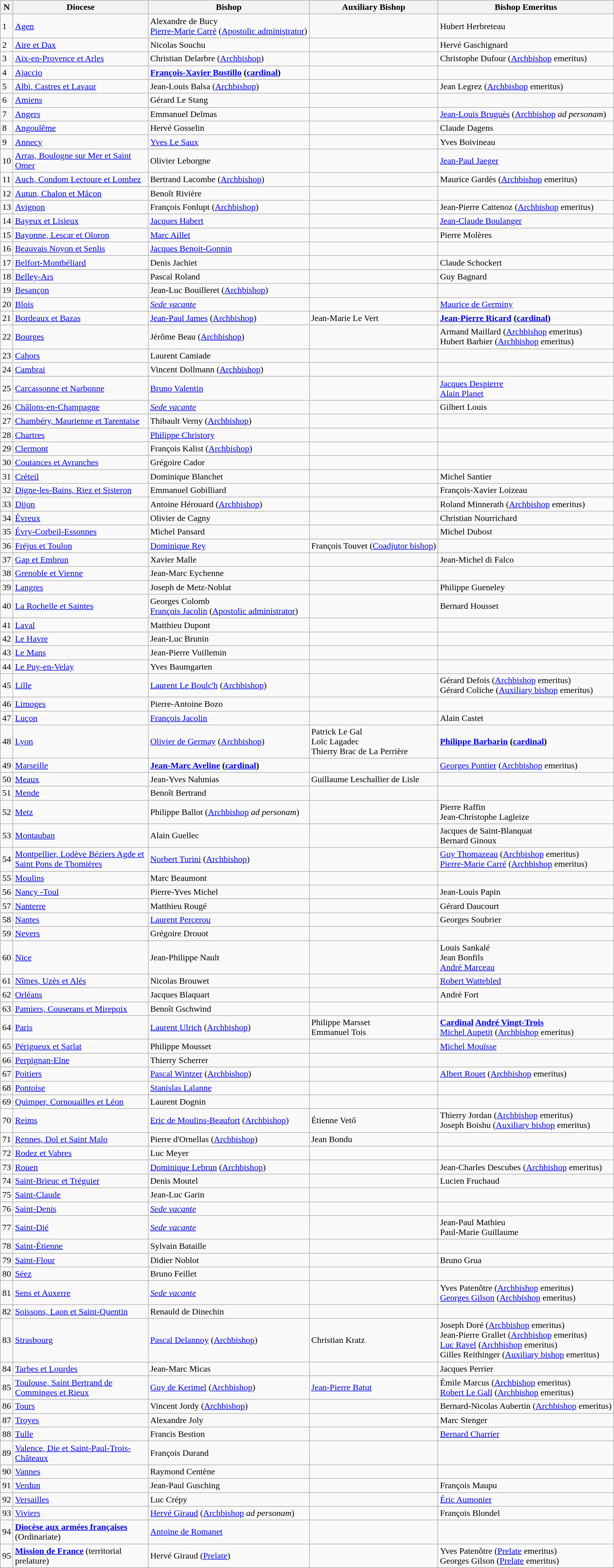<table class="wikitable sortable mw-datatable">
<tr>
<th>N</th>
<th style="width: 15em;">Diocese</th>
<th>Bishop</th>
<th>Auxiliary Bishop</th>
<th>Bishop Emeritus</th>
</tr>
<tr>
<td>1</td>
<td><a href='#'>Agen</a></td>
<td>Alexandre de Bucy<br><a href='#'>Pierre-Marie Carré</a> (<a href='#'>Apostolic administrator</a>)</td>
<td></td>
<td>Hubert Herbreteau</td>
</tr>
<tr>
<td>2</td>
<td><a href='#'>Aire et Dax</a></td>
<td>Nicolas Souchu</td>
<td></td>
<td>Hervé Gaschignard</td>
</tr>
<tr>
<td>3</td>
<td><a href='#'>Aix-en-Provence et Arles</a></td>
<td>Christian Delarbre (<a href='#'>Archbishop</a>)</td>
<td></td>
<td>Christophe Dufour (<a href='#'>Archbishop</a> emeritus)</td>
</tr>
<tr>
<td>4</td>
<td><a href='#'>Ajaccio</a></td>
<td><strong><a href='#'>François-Xavier Bustillo</a> (<a href='#'>cardinal</a>)</strong></td>
<td></td>
<td></td>
</tr>
<tr>
<td>5</td>
<td><a href='#'>Albi, Castres et Lavaur</a></td>
<td>Jean-Louis Balsa (<a href='#'>Archbishop</a>)</td>
<td></td>
<td>Jean Legrez (<a href='#'>Archbishop</a> emeritus)</td>
</tr>
<tr>
<td>6</td>
<td><a href='#'>Amiens</a></td>
<td>Gérard Le Stang</td>
<td></td>
<td></td>
</tr>
<tr>
<td>7</td>
<td><a href='#'>Angers</a></td>
<td>Emmanuel Delmas</td>
<td></td>
<td><a href='#'>Jean-Louis Bruguès</a> (<a href='#'>Archbishop</a> <em>ad personam</em>)</td>
</tr>
<tr>
<td>8</td>
<td><a href='#'>Angoulême</a></td>
<td>Hervé Gosselin</td>
<td></td>
<td>Claude Dagens</td>
</tr>
<tr>
<td>9</td>
<td><a href='#'>Annecy</a></td>
<td><a href='#'>Yves Le Saux</a></td>
<td></td>
<td>Yves Boivineau</td>
</tr>
<tr>
<td>10</td>
<td><a href='#'>Arras, Boulogne sur Mer et Saint Omer</a></td>
<td>Olivier Leborgne</td>
<td></td>
<td><a href='#'>Jean-Paul Jaeger</a></td>
</tr>
<tr>
<td>11</td>
<td><a href='#'>Auch, Condom Lectoure et Lombez</a></td>
<td>Bertrand Lacombe (<a href='#'>Archbishop</a>)</td>
<td></td>
<td>Maurice Gardès (<a href='#'>Archbishop</a> emeritus)</td>
</tr>
<tr>
<td>12</td>
<td><a href='#'>Autun, Chalon et Mâcon</a></td>
<td>Benoît Rivière</td>
<td></td>
<td></td>
</tr>
<tr>
<td>13</td>
<td><a href='#'>Avignon</a></td>
<td>François Fonlupt (<a href='#'>Archbishop</a>)</td>
<td></td>
<td>Jean-Pierre Cattenoz (<a href='#'>Archbishop</a> emeritus)</td>
</tr>
<tr>
<td>14</td>
<td><a href='#'>Bayeux et Lisieux</a></td>
<td><a href='#'>Jacques Habert</a></td>
<td></td>
<td><a href='#'>Jean-Claude Boulanger</a></td>
</tr>
<tr>
<td>15</td>
<td><a href='#'>Bayonne, Lescar et Oloron</a></td>
<td><a href='#'>Marc Aillet</a></td>
<td></td>
<td>Pierre Molères</td>
</tr>
<tr>
<td>16</td>
<td><a href='#'>Beauvais Noyon et Senlis</a></td>
<td><a href='#'>Jacques Benoit-Gonnin</a></td>
<td></td>
<td></td>
</tr>
<tr>
<td>17</td>
<td><a href='#'>Belfort-Montbéliard</a></td>
<td>Denis Jachiet</td>
<td></td>
<td>Claude Schockert</td>
</tr>
<tr>
<td>18</td>
<td><a href='#'>Belley-Ars</a></td>
<td>Pascal Roland</td>
<td></td>
<td>Guy Bagnard</td>
</tr>
<tr>
<td>19</td>
<td><a href='#'>Besançon</a></td>
<td>Jean-Luc Bouilleret (<a href='#'>Archbishop</a>)</td>
<td></td>
<td></td>
</tr>
<tr>
<td>20</td>
<td><a href='#'>Blois</a></td>
<td><em><a href='#'>Sede vacante</a></em></td>
<td></td>
<td><a href='#'>Maurice de Germiny</a></td>
</tr>
<tr>
<td>21</td>
<td><a href='#'>Bordeaux et Bazas</a></td>
<td><a href='#'>Jean-Paul James</a> (<a href='#'>Archbishop</a>)</td>
<td>Jean-Marie Le Vert</td>
<td><strong><a href='#'>Jean-Pierre Ricard</a> (<a href='#'>cardinal</a>)</strong></td>
</tr>
<tr>
<td>22</td>
<td><a href='#'>Bourges</a></td>
<td>Jérôme Beau (<a href='#'>Archbishop</a>)</td>
<td></td>
<td>Armand Maillard (<a href='#'>Archbishop</a> emeritus)<br>Hubert Barbier (<a href='#'>Archbishop</a> emeritus)</td>
</tr>
<tr>
<td>23</td>
<td><a href='#'>Cahors</a></td>
<td>Laurent Camiade</td>
<td></td>
<td></td>
</tr>
<tr>
<td>24</td>
<td><a href='#'>Cambrai</a></td>
<td>Vincent Dollmann (<a href='#'>Archbishop</a>)</td>
<td></td>
<td></td>
</tr>
<tr>
<td>25</td>
<td><a href='#'>Carcassonne et Narbonne</a></td>
<td><a href='#'>Bruno Valentin</a></td>
<td></td>
<td><a href='#'>Jacques Despierre</a><br><a href='#'>Alain Planet</a></td>
</tr>
<tr>
<td>26</td>
<td><a href='#'>Châlons-en-Champagne</a></td>
<td><em><a href='#'>Sede vacante</a></em></td>
<td></td>
<td>Gilbert Louis</td>
</tr>
<tr>
<td>27</td>
<td><a href='#'>Chambéry, Maurienne et Tarentaise</a></td>
<td>Thibault Verny (<a href='#'>Archbishop</a>)</td>
<td></td>
<td></td>
</tr>
<tr>
<td>28</td>
<td><a href='#'>Chartres</a></td>
<td><a href='#'>Philippe Christory</a></td>
<td></td>
<td></td>
</tr>
<tr>
<td>29</td>
<td><a href='#'>Clermont</a></td>
<td>François Kalist (<a href='#'>Archbishop</a>)</td>
<td></td>
<td></td>
</tr>
<tr>
<td>30</td>
<td><a href='#'>Coutances et Avranches</a></td>
<td>Grégoire Cador</td>
<td></td>
<td></td>
</tr>
<tr>
<td>31</td>
<td><a href='#'>Créteil</a></td>
<td>Dominique Blanchet</td>
<td></td>
<td>Michel Santier</td>
</tr>
<tr>
<td>32</td>
<td><a href='#'>Digne-les-Bains, Riez et Sisteron</a></td>
<td>Emmanuel Gobilliard</td>
<td></td>
<td>François-Xavier Loizeau</td>
</tr>
<tr>
<td>33</td>
<td><a href='#'>Dijon</a></td>
<td>Antoine Hérouard (<a href='#'>Archbishop</a>)</td>
<td></td>
<td>Roland Minnerath (<a href='#'>Archbishop</a> emeritus)</td>
</tr>
<tr>
<td>34</td>
<td><a href='#'>Évreux</a></td>
<td>Olivier de Cagny</td>
<td></td>
<td>Christian Nourrichard</td>
</tr>
<tr>
<td>35</td>
<td><a href='#'>Évry-Corbeil-Essonnes</a></td>
<td>Michel Pansard</td>
<td></td>
<td>Michel Dubost</td>
</tr>
<tr>
<td>36</td>
<td><a href='#'>Fréjus et Toulon</a></td>
<td><a href='#'>Dominique Rey</a></td>
<td>François Touvet (<a href='#'>Coadjutor bishop</a>)</td>
<td></td>
</tr>
<tr>
<td>37</td>
<td><a href='#'>Gap et Embrun</a></td>
<td>Xavier Malle</td>
<td></td>
<td>Jean-Michel di Falco</td>
</tr>
<tr>
<td>38</td>
<td><a href='#'>Grenoble et Vienne</a></td>
<td>Jean-Marc Eychenne</td>
<td></td>
<td></td>
</tr>
<tr>
<td>39</td>
<td><a href='#'>Langres</a></td>
<td>Joseph de Metz-Noblat</td>
<td></td>
<td>Philippe Gueneley</td>
</tr>
<tr>
<td>40</td>
<td><a href='#'>La Rochelle et Saintes</a></td>
<td>Georges Colomb<br><a href='#'>François Jacolin</a> (<a href='#'>Apostolic administrator</a>)</td>
<td></td>
<td>Bernard Housset</td>
</tr>
<tr>
<td>41</td>
<td><a href='#'>Laval</a></td>
<td>Matthieu Dupont</td>
<td></td>
<td></td>
</tr>
<tr>
<td>42</td>
<td><a href='#'>Le Havre</a></td>
<td>Jean-Luc Brunin</td>
<td></td>
<td></td>
</tr>
<tr>
<td>43</td>
<td><a href='#'>Le Mans</a></td>
<td>Jean-Pierre Vuillemin</td>
<td></td>
<td></td>
</tr>
<tr>
<td>44</td>
<td><a href='#'>Le Puy-en-Velay</a></td>
<td>Yves Baumgarten</td>
<td></td>
<td></td>
</tr>
<tr>
<td>45</td>
<td><a href='#'>Lille</a></td>
<td><a href='#'>Laurent Le Boulc'h</a> (<a href='#'>Archbishop</a>)</td>
<td></td>
<td>Gérard Defois (<a href='#'>Archbishop</a> emeritus)<br>Gérard Coliche (<a href='#'>Auxiliary bishop</a> emeritus)</td>
</tr>
<tr>
<td>46</td>
<td><a href='#'>Limoges</a></td>
<td>Pierre-Antoine Bozo</td>
<td></td>
<td></td>
</tr>
<tr>
<td>47</td>
<td><a href='#'>Luçon</a></td>
<td><a href='#'>François Jacolin</a></td>
<td></td>
<td>Alain Castet</td>
</tr>
<tr>
<td>48</td>
<td><a href='#'>Lyon</a></td>
<td><a href='#'>Olivier de Germay</a> (<a href='#'>Archbishop</a>)</td>
<td>Patrick Le Gal<br>Loïc Lagadec<br>Thierry Brac de La Perrière</td>
<td><strong><a href='#'>Philippe Barbarin</a> (<a href='#'>cardinal</a>)</strong></td>
</tr>
<tr>
<td>49</td>
<td><a href='#'>Marseille</a></td>
<td><strong><a href='#'>Jean-Marc Aveline</a> (<a href='#'>cardinal</a>)</strong></td>
<td></td>
<td><a href='#'>Georges Pontier</a> (<a href='#'>Archbishop</a> emeritus)</td>
</tr>
<tr>
<td>50</td>
<td><a href='#'>Meaux</a></td>
<td>Jean-Yves Nahmias</td>
<td>Guillaume Leschallier de Lisle</td>
<td></td>
</tr>
<tr>
<td>51</td>
<td><a href='#'>Mende</a></td>
<td>Benoît Bertrand</td>
<td></td>
<td></td>
</tr>
<tr>
<td>52</td>
<td><a href='#'>Metz</a></td>
<td>Philippe Ballot (<a href='#'>Archbishop</a> <em>ad personam</em>)</td>
<td></td>
<td>Pierre Raffin<br>Jean-Christophe Lagleize</td>
</tr>
<tr>
<td>53</td>
<td><a href='#'>Montauban</a></td>
<td>Alain Guellec</td>
<td></td>
<td>Jacques de Saint-Blanquat<br>Bernard Ginoux</td>
</tr>
<tr>
<td>54</td>
<td><a href='#'>Montpellier, Lodève Béziers Agde et Saint Pons de Thomières</a></td>
<td><a href='#'>Norbert Turini</a> (<a href='#'>Archbishop</a>)</td>
<td></td>
<td><a href='#'>Guy Thomazeau</a> (<a href='#'>Archbishop</a> emeritus)<br><a href='#'>Pierre-Marie Carré</a> (<a href='#'>Archbishop</a> emeritus)</td>
</tr>
<tr>
<td>55</td>
<td><a href='#'>Moulins</a></td>
<td>Marc Beaumont</td>
<td></td>
<td></td>
</tr>
<tr>
<td>56</td>
<td><a href='#'>Nancy -Toul</a></td>
<td>Pierre-Yves Michel</td>
<td></td>
<td>Jean-Louis Papin</td>
</tr>
<tr>
<td>57</td>
<td><a href='#'>Nanterre</a></td>
<td>Matthieu Rougé</td>
<td></td>
<td>Gérard Daucourt</td>
</tr>
<tr>
<td>58</td>
<td><a href='#'>Nantes</a></td>
<td><a href='#'>Laurent Percerou</a></td>
<td></td>
<td>Georges Soubrier</td>
</tr>
<tr>
<td>59</td>
<td><a href='#'>Nevers</a></td>
<td>Grégoire Drouot</td>
<td></td>
<td></td>
</tr>
<tr>
<td>60</td>
<td><a href='#'>Nice</a></td>
<td>Jean-Philippe Nault</td>
<td></td>
<td>Louis Sankalé<br>Jean Bonfils<br><a href='#'>André Marceau</a></td>
</tr>
<tr>
<td>61</td>
<td><a href='#'>Nîmes, Uzès et Alès</a></td>
<td>Nicolas Brouwet</td>
<td></td>
<td><a href='#'>Robert Wattebled</a></td>
</tr>
<tr>
<td>62</td>
<td><a href='#'>Orléans</a></td>
<td>Jacques Blaquart</td>
<td></td>
<td>André Fort</td>
</tr>
<tr>
<td>63</td>
<td><a href='#'>Pamiers, Couserans et Mirepoix</a></td>
<td>Benoît Gschwind</td>
<td></td>
<td></td>
</tr>
<tr>
<td>64</td>
<td><a href='#'>Paris</a></td>
<td><a href='#'>Laurent Ulrich</a> (<a href='#'>Archbishop</a>)</td>
<td>Philippe Marsset<br>Emmanuel Tois</td>
<td><strong><a href='#'>Cardinal</a> <a href='#'>André Vingt-Trois</a></strong><br><a href='#'>Michel Aupetit</a> (<a href='#'>Archbishop</a> emeritus)</td>
</tr>
<tr>
<td>65</td>
<td><a href='#'>Périgueux et Sarlat</a></td>
<td>Philippe Mousset</td>
<td></td>
<td><a href='#'>Michel Mouïsse</a></td>
</tr>
<tr>
<td>66</td>
<td><a href='#'>Perpignan-Elne</a></td>
<td>Thierry Scherrer</td>
<td></td>
<td></td>
</tr>
<tr>
<td>67</td>
<td><a href='#'>Poitiers</a></td>
<td><a href='#'>Pascal Wintzer</a> (<a href='#'>Archbishop</a>)</td>
<td></td>
<td><a href='#'>Albert Rouet</a> (<a href='#'>Archbishop</a> emeritus)</td>
</tr>
<tr>
<td>68</td>
<td><a href='#'>Pontoise</a></td>
<td><a href='#'>Stanislas Lalanne</a></td>
<td></td>
<td></td>
</tr>
<tr>
<td>69</td>
<td><a href='#'>Quimper, Cornouailles et Léon</a></td>
<td>Laurent Dognin</td>
<td></td>
<td></td>
</tr>
<tr>
<td>70</td>
<td><a href='#'>Reims</a></td>
<td><a href='#'>Eric de Moulins-Beaufort</a> (<a href='#'>Archbishop</a>)</td>
<td>Étienne Vető</td>
<td>Thierry Jordan (<a href='#'>Archbishop</a> emeritus)<br>Joseph Boishu (<a href='#'>Auxiliary bishop</a> emeritus)</td>
</tr>
<tr>
<td>71</td>
<td><a href='#'>Rennes, Dol et Saint Malo</a></td>
<td>Pierre d'Ornellas (<a href='#'>Archbishop</a>)</td>
<td>Jean Bondu</td>
<td></td>
</tr>
<tr>
<td>72</td>
<td><a href='#'>Rodez et Vabres</a></td>
<td>Luc Meyer</td>
<td></td>
<td></td>
</tr>
<tr>
<td>73</td>
<td><a href='#'>Rouen</a></td>
<td><a href='#'>Dominique Lebrun</a> (<a href='#'>Archbishop</a>)</td>
<td></td>
<td>Jean-Charles Descubes (<a href='#'>Archbishop</a> emeritus)</td>
</tr>
<tr>
<td>74</td>
<td><a href='#'>Saint-Brieuc et Tréguier</a></td>
<td>Denis Moutel</td>
<td></td>
<td>Lucien Fruchaud</td>
</tr>
<tr>
<td>75</td>
<td><a href='#'>Saint-Claude</a></td>
<td>Jean-Luc Garin</td>
<td></td>
<td></td>
</tr>
<tr>
<td>76</td>
<td><a href='#'>Saint-Denis</a></td>
<td><em><a href='#'>Sede vacante</a></em></td>
<td></td>
<td></td>
</tr>
<tr>
<td>77</td>
<td><a href='#'>Saint-Dié</a></td>
<td><em><a href='#'>Sede vacante</a></em></td>
<td></td>
<td>Jean-Paul Mathieu<br>Paul-Marie Guillaume</td>
</tr>
<tr>
<td>78</td>
<td><a href='#'>Saint-Étienne</a></td>
<td>Sylvain Bataille</td>
<td></td>
<td></td>
</tr>
<tr>
<td>79</td>
<td><a href='#'>Saint-Flour</a></td>
<td>Didier Noblot</td>
<td></td>
<td>Bruno Grua</td>
</tr>
<tr>
<td>80</td>
<td><a href='#'>Séez</a></td>
<td>Bruno Feillet</td>
<td></td>
<td></td>
</tr>
<tr>
<td>81</td>
<td><a href='#'>Sens et Auxerre</a></td>
<td><em><a href='#'>Sede vacante</a></em></td>
<td></td>
<td>Yves Patenôtre (<a href='#'>Archbishop</a> emeritus)<br><a href='#'>Georges Gilson</a> (<a href='#'>Archbishop</a> emeritus)</td>
</tr>
<tr>
<td>82</td>
<td><a href='#'>Soissons, Laon et Saint-Quentin</a></td>
<td>Renauld de Dinechin</td>
<td></td>
<td></td>
</tr>
<tr>
<td>83</td>
<td><a href='#'>Strasbourg</a></td>
<td><a href='#'>Pascal Delannoy</a> (<a href='#'>Archbishop</a>)</td>
<td>Christian Kratz</td>
<td>Joseph Doré (<a href='#'>Archbishop</a> emeritus)<br>Jean-Pierre Grallet (<a href='#'>Archbishop</a> emeritus)<br><a href='#'>Luc Ravel</a> (<a href='#'>Archbishop</a> emeritus)<br>Gilles Reithinger (<a href='#'>Auxiliary bishop</a> emeritus)</td>
</tr>
<tr>
<td>84</td>
<td><a href='#'>Tarbes et Lourdes</a></td>
<td>Jean-Marc Micas</td>
<td></td>
<td>Jacques Perrier</td>
</tr>
<tr>
<td>85</td>
<td><a href='#'>Toulouse, Saint Bertrand de Comminges et Rieux</a></td>
<td><a href='#'>Guy de Kerimel</a> (<a href='#'>Archbishop</a>)</td>
<td><a href='#'>Jean-Pierre Batut</a></td>
<td>Émile Marcus (<a href='#'>Archbishop</a> emeritus)<br><a href='#'>Robert Le Gall</a> (<a href='#'>Archbishop</a> emeritus)</td>
</tr>
<tr>
<td>86</td>
<td><a href='#'>Tours</a></td>
<td>Vincent Jordy (<a href='#'>Archbishop</a>)</td>
<td></td>
<td>Bernard-Nicolas Aubertin (<a href='#'>Archbishop</a> emeritus)</td>
</tr>
<tr>
<td>87</td>
<td><a href='#'>Troyes</a></td>
<td>Alexandre Joly</td>
<td></td>
<td>Marc Stenger</td>
</tr>
<tr>
<td>88</td>
<td><a href='#'>Tulle</a></td>
<td>Francis Bestion</td>
<td></td>
<td><a href='#'>Bernard Charrier</a></td>
</tr>
<tr>
<td>89</td>
<td><a href='#'>Valence, Die et Saint-Paul-Trois-Châteaux</a></td>
<td>François Durand</td>
<td></td>
<td></td>
</tr>
<tr>
<td>90</td>
<td><a href='#'>Vannes</a></td>
<td>Raymond Centène</td>
<td></td>
<td></td>
</tr>
<tr>
<td>91</td>
<td><a href='#'>Verdun</a></td>
<td>Jean-Paul Gusching</td>
<td></td>
<td>François Maupu</td>
</tr>
<tr>
<td>92</td>
<td><a href='#'>Versailles</a></td>
<td>Luc Crépy</td>
<td></td>
<td><a href='#'>Éric Aumonier</a></td>
</tr>
<tr>
<td>93</td>
<td><a href='#'>Viviers</a></td>
<td><a href='#'>Hervé Giraud</a> (<a href='#'>Archbishop</a> <em>ad personam</em>)</td>
<td></td>
<td>François Blondel</td>
</tr>
<tr>
<td>94</td>
<td><strong><a href='#'>Diocèse aux armées françaises</a></strong> (Ordinariate)</td>
<td><a href='#'>Antoine de Romanet</a></td>
<td></td>
<td></td>
</tr>
<tr>
<td>95</td>
<td><strong><a href='#'>Mission de France</a></strong> (territorial prelature)</td>
<td>Hervé Giraud (<a href='#'>Prelate</a>)</td>
<td></td>
<td>Yves Patenôtre (<a href='#'>Prelate</a> emeritus)<br>Georges Gilson (<a href='#'>Prelate</a> emeritus)</td>
</tr>
</table>
